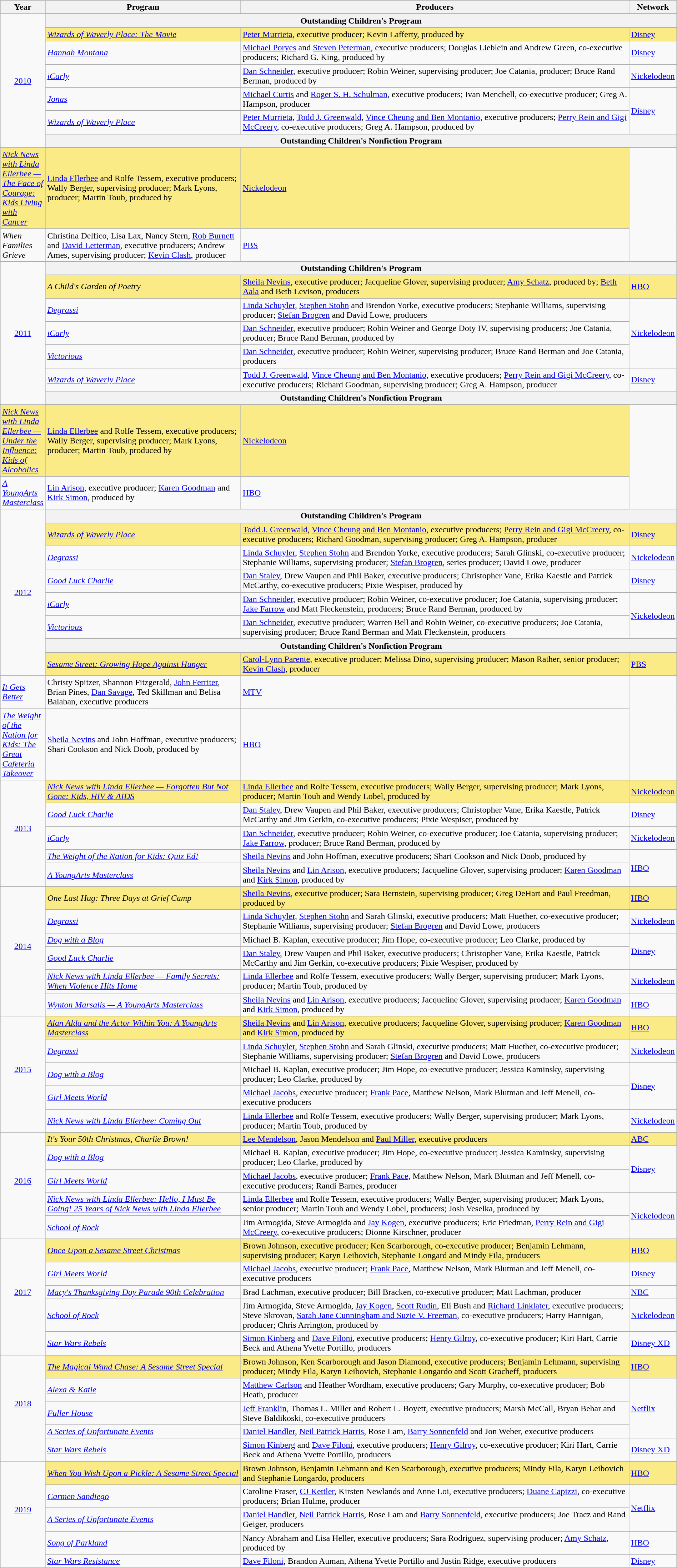<table class="wikitable" style="width:100%">
<tr bgcolor="#bebebe">
<th width="5%">Year</th>
<th width="30%">Program</th>
<th width="60%">Producers</th>
<th width="5%">Network</th>
</tr>
<tr>
<td rowspan=10 style="text-align:center"><a href='#'>2010</a><br></td>
</tr>
<tr>
<th colspan="4">Outstanding Children's Program</th>
</tr>
<tr>
</tr>
<tr style="background:#FAEB86;">
<td><em><a href='#'>Wizards of Waverly Place: The Movie</a></em></td>
<td><a href='#'>Peter Murrieta</a>, executive producer; Kevin Lafferty, produced by</td>
<td><a href='#'>Disney</a></td>
</tr>
<tr>
<td><em><a href='#'>Hannah Montana</a></em></td>
<td><a href='#'>Michael Poryes</a> and <a href='#'>Steven Peterman</a>, executive producers; Douglas Lieblein and Andrew Green, co-executive producers; Richard G. King, produced by</td>
<td><a href='#'>Disney</a></td>
</tr>
<tr>
<td><em><a href='#'>iCarly</a></em></td>
<td><a href='#'>Dan Schneider</a>, executive producer; Robin Weiner, supervising producer; Joe Catania, producer; Bruce Rand Berman, produced by</td>
<td><a href='#'>Nickelodeon</a></td>
</tr>
<tr>
<td><em><a href='#'>Jonas</a></em></td>
<td><a href='#'>Michael Curtis</a> and <a href='#'>Roger S. H. Schulman</a>, executive producers; Ivan Menchell, co-executive producer; Greg A. Hampson, producer</td>
<td rowspan=2><a href='#'>Disney</a></td>
</tr>
<tr>
<td><em><a href='#'>Wizards of Waverly Place</a></em></td>
<td><a href='#'>Peter Murrieta</a>, <a href='#'>Todd J. Greenwald</a>, <a href='#'>Vince Cheung and Ben Montanio</a>, executive producers; <a href='#'>Perry Rein and Gigi McCreery</a>, co-executive producers; Greg A. Hampson, produced by</td>
</tr>
<tr>
<th colspan="4">Outstanding Children's Nonfiction Program</th>
</tr>
<tr>
</tr>
<tr style="background:#FAEB86;">
<td><em><a href='#'>Nick News with Linda Ellerbee — The Face of Courage: Kids Living with Cancer</a></em></td>
<td><a href='#'>Linda Ellerbee</a> and Rolfe Tessem, executive producers; Wally Berger, supervising producer; Mark Lyons, producer; Martin Toub, produced by</td>
<td><a href='#'>Nickelodeon</a></td>
</tr>
<tr>
<td><em>When Families Grieve</em></td>
<td>Christina Delfico, Lisa Lax, Nancy Stern, <a href='#'>Rob Burnett</a> and <a href='#'>David Letterman</a>, executive producers; Andrew Ames, supervising producer; <a href='#'>Kevin Clash</a>, producer</td>
<td><a href='#'>PBS</a></td>
</tr>
<tr>
<td rowspan=10 style="text-align:center"><a href='#'>2011</a><br></td>
</tr>
<tr>
<th colspan="4">Outstanding Children's Program</th>
</tr>
<tr>
</tr>
<tr style="background:#FAEB86;">
<td><em>A Child's Garden of Poetry</em></td>
<td><a href='#'>Sheila Nevins</a>, executive producer; Jacqueline Glover, supervising producer; <a href='#'>Amy Schatz</a>, produced by; <a href='#'>Beth Aala</a> and Beth Levison, producers</td>
<td><a href='#'>HBO</a></td>
</tr>
<tr>
<td><em><a href='#'>Degrassi</a></em></td>
<td><a href='#'>Linda Schuyler</a>, <a href='#'>Stephen Stohn</a> and Brendon Yorke, executive producers; Stephanie Williams, supervising producer; <a href='#'>Stefan Brogren</a> and David Lowe, producers</td>
<td rowspan=3><a href='#'>Nickelodeon</a></td>
</tr>
<tr>
<td><em><a href='#'>iCarly</a></em></td>
<td><a href='#'>Dan Schneider</a>, executive producer; Robin Weiner and George Doty IV, supervising producers; Joe Catania, producer; Bruce Rand Berman, produced by</td>
</tr>
<tr>
<td><em><a href='#'>Victorious</a></em></td>
<td><a href='#'>Dan Schneider</a>, executive producer; Robin Weiner, supervising producer; Bruce Rand Berman and Joe Catania, producers</td>
</tr>
<tr>
<td><em><a href='#'>Wizards of Waverly Place</a></em></td>
<td><a href='#'>Todd J. Greenwald</a>, <a href='#'>Vince Cheung and Ben Montanio</a>, executive producers; <a href='#'>Perry Rein and Gigi McCreery</a>, co-executive producers; Richard Goodman, supervising producer; Greg A. Hampson, producer</td>
<td><a href='#'>Disney</a></td>
</tr>
<tr>
<th colspan="4">Outstanding Children's Nonfiction Program</th>
</tr>
<tr>
</tr>
<tr style="background:#FAEB86;">
<td><em><a href='#'>Nick News with Linda Ellerbee — Under the Influence: Kids of Alcoholics</a></em></td>
<td><a href='#'>Linda Ellerbee</a> and Rolfe Tessem, executive producers; Wally Berger, supervising producer; Mark Lyons, producer; Martin Toub, produced by</td>
<td><a href='#'>Nickelodeon</a></td>
</tr>
<tr>
<td><em><a href='#'>A YoungArts Masterclass</a></em></td>
<td><a href='#'>Lin Arison</a>, executive producer; <a href='#'>Karen Goodman</a> and <a href='#'>Kirk Simon</a>, produced by</td>
<td><a href='#'>HBO</a></td>
</tr>
<tr>
<td rowspan=11 style="text-align:center"><a href='#'>2012</a><br></td>
</tr>
<tr>
<th colspan="4">Outstanding Children's Program</th>
</tr>
<tr>
</tr>
<tr style="background:#FAEB86;">
<td><em><a href='#'>Wizards of Waverly Place</a></em></td>
<td><a href='#'>Todd J. Greenwald</a>, <a href='#'>Vince Cheung and Ben Montanio</a>, executive producers; <a href='#'>Perry Rein and Gigi McCreery</a>, co-executive producers; Richard Goodman, supervising producer; Greg A. Hampson, producer</td>
<td><a href='#'>Disney</a></td>
</tr>
<tr>
<td><em><a href='#'>Degrassi</a></em></td>
<td><a href='#'>Linda Schuyler</a>, <a href='#'>Stephen Stohn</a> and Brendon Yorke, executive producers; Sarah Glinski, co-executive producer; Stephanie Williams, supervising producer; <a href='#'>Stefan Brogren</a>, series producer; David Lowe, producer</td>
<td><a href='#'>Nickelodeon</a></td>
</tr>
<tr>
<td><em><a href='#'>Good Luck Charlie</a></em></td>
<td><a href='#'>Dan Staley</a>, Drew Vaupen and Phil Baker, executive producers; Christopher Vane, Erika Kaestle and Patrick McCarthy, co-executive producers; Pixie Wespiser, produced by</td>
<td><a href='#'>Disney</a></td>
</tr>
<tr>
<td><em><a href='#'>iCarly</a></em></td>
<td><a href='#'>Dan Schneider</a>, executive producer; Robin Weiner, co-executive producer; Joe Catania, supervising producer; <a href='#'>Jake Farrow</a> and Matt Fleckenstein, producers; Bruce Rand Berman, produced by</td>
<td rowspan=2><a href='#'>Nickelodeon</a></td>
</tr>
<tr>
<td><em><a href='#'>Victorious</a></em></td>
<td><a href='#'>Dan Schneider</a>, executive producer; Warren Bell and Robin Weiner, co-executive producers; Joe Catania, supervising producer; Bruce Rand Berman and Matt Fleckenstein, producers</td>
</tr>
<tr>
<th colspan="4">Outstanding Children's Nonfiction Program</th>
</tr>
<tr>
</tr>
<tr style="background:#FAEB86;">
<td><em><a href='#'>Sesame Street: Growing Hope Against Hunger</a></em></td>
<td><a href='#'>Carol-Lynn Parente</a>, executive producer; Melissa Dino, supervising producer; Mason Rather, senior producer; <a href='#'>Kevin Clash</a>, producer</td>
<td><a href='#'>PBS</a></td>
</tr>
<tr>
<td><em><a href='#'>It Gets Better</a></em></td>
<td>Christy Spitzer, Shannon Fitzgerald, <a href='#'>John Ferriter</a>, Brian Pines, <a href='#'>Dan Savage</a>, Ted Skillman and Belisa Balaban, executive producers</td>
<td><a href='#'>MTV</a></td>
</tr>
<tr>
<td><em><a href='#'>The Weight of the Nation for Kids: The Great Cafeteria Takeover</a></em></td>
<td><a href='#'>Sheila Nevins</a> and John Hoffman, executive producers; Shari Cookson and Nick Doob, produced by</td>
<td><a href='#'>HBO</a></td>
</tr>
<tr>
<td rowspan=6 style="text-align:center"><a href='#'>2013</a><br><br></td>
</tr>
<tr style="background:#FAEB86;">
<td><em><a href='#'>Nick News with Linda Ellerbee — Forgotten But Not Gone: Kids, HIV & AIDS</a></em></td>
<td><a href='#'>Linda Ellerbee</a> and Rolfe Tessem, executive producers; Wally Berger, supervising producer; Mark Lyons, producer; Martin Toub and Wendy Lobel, produced by</td>
<td><a href='#'>Nickelodeon</a></td>
</tr>
<tr>
<td><em><a href='#'>Good Luck Charlie</a></em></td>
<td><a href='#'>Dan Staley</a>, Drew Vaupen and Phil Baker, executive producers; Christopher Vane, Erika Kaestle, Patrick McCarthy and Jim Gerkin, co-executive producers; Pixie Wespiser, produced by</td>
<td><a href='#'>Disney</a></td>
</tr>
<tr>
<td><em><a href='#'>iCarly</a></em></td>
<td><a href='#'>Dan Schneider</a>, executive producer; Robin Weiner, co-executive producer; Joe Catania, supervising producer; <a href='#'>Jake Farrow</a>, producer; Bruce Rand Berman, produced by</td>
<td><a href='#'>Nickelodeon</a></td>
</tr>
<tr>
<td><em><a href='#'>The Weight of the Nation for Kids: Quiz Ed!</a></em></td>
<td><a href='#'>Sheila Nevins</a> and John Hoffman, executive producers; Shari Cookson and Nick Doob, produced by</td>
<td rowspan=2><a href='#'>HBO</a></td>
</tr>
<tr>
<td><em><a href='#'>A YoungArts Masterclass</a></em></td>
<td><a href='#'>Sheila Nevins</a> and <a href='#'>Lin Arison</a>, executive producers; Jacqueline Glover, supervising producer; <a href='#'>Karen Goodman</a> and <a href='#'>Kirk Simon</a>, produced by</td>
</tr>
<tr>
<td rowspan=7 style="text-align:center"><a href='#'>2014</a><br><br></td>
</tr>
<tr style="background:#FAEB86;">
<td><em>One Last Hug: Three Days at Grief Camp</em></td>
<td><a href='#'>Sheila Nevins</a>, executive producer; Sara Bernstein, supervising producer; Greg DeHart and Paul Freedman, produced by</td>
<td><a href='#'>HBO</a></td>
</tr>
<tr>
<td><em><a href='#'>Degrassi</a></em></td>
<td><a href='#'>Linda Schuyler</a>, <a href='#'>Stephen Stohn</a> and Sarah Glinski, executive producers; Matt Huether, co-executive producer; Stephanie Williams, supervising producer; <a href='#'>Stefan Brogren</a> and David Lowe, producers</td>
<td><a href='#'>Nickelodeon</a></td>
</tr>
<tr>
<td><em><a href='#'>Dog with a Blog</a></em></td>
<td>Michael B. Kaplan, executive producer; Jim Hope, co-executive producer; Leo Clarke, produced by</td>
<td rowspan=2><a href='#'>Disney</a></td>
</tr>
<tr>
<td><em><a href='#'>Good Luck Charlie</a></em></td>
<td><a href='#'>Dan Staley</a>, Drew Vaupen and Phil Baker, executive producers; Christopher Vane, Erika Kaestle, Patrick McCarthy and Jim Gerkin, co-executive producers; Pixie Wespiser, produced by</td>
</tr>
<tr>
<td><em><a href='#'>Nick News with Linda Ellerbee — Family Secrets: When Violence Hits Home</a></em></td>
<td><a href='#'>Linda Ellerbee</a> and Rolfe Tessem, executive producers; Wally Berger, supervising producer; Mark Lyons, producer; Martin Toub, produced by</td>
<td><a href='#'>Nickelodeon</a></td>
</tr>
<tr>
<td><em><a href='#'>Wynton Marsalis — A YoungArts Masterclass</a></em></td>
<td><a href='#'>Sheila Nevins</a> and <a href='#'>Lin Arison</a>, executive producers; Jacqueline Glover, supervising producer; <a href='#'>Karen Goodman</a> and <a href='#'>Kirk Simon</a>, produced by</td>
<td><a href='#'>HBO</a></td>
</tr>
<tr>
<td rowspan=6 style="text-align:center"><a href='#'>2015</a><br><br></td>
</tr>
<tr style="background:#FAEB86;">
<td><em><a href='#'>Alan Alda and the Actor Within You: A YoungArts Masterclass</a></em></td>
<td><a href='#'>Sheila Nevins</a> and <a href='#'>Lin Arison</a>, executive producers; Jacqueline Glover, supervising producer; <a href='#'>Karen Goodman</a> and <a href='#'>Kirk Simon</a>, produced by</td>
<td><a href='#'>HBO</a></td>
</tr>
<tr>
<td><em><a href='#'>Degrassi</a></em></td>
<td><a href='#'>Linda Schuyler</a>, <a href='#'>Stephen Stohn</a> and Sarah Glinski, executive producers; Matt Huether, co-executive producer; Stephanie Williams, supervising producer; <a href='#'>Stefan Brogren</a> and David Lowe, producers</td>
<td><a href='#'>Nickelodeon</a></td>
</tr>
<tr>
<td><em><a href='#'>Dog with a Blog</a></em></td>
<td>Michael B. Kaplan, executive producer; Jim Hope, co-executive producer; Jessica Kaminsky, supervising producer; Leo Clarke, produced by</td>
<td rowspan=2><a href='#'>Disney</a></td>
</tr>
<tr>
<td><em><a href='#'>Girl Meets World</a></em></td>
<td><a href='#'>Michael Jacobs</a>, executive producer; <a href='#'>Frank Pace</a>, Matthew Nelson, Mark Blutman and Jeff Menell, co-executive producers</td>
</tr>
<tr>
<td><em><a href='#'>Nick News with Linda Ellerbee: Coming Out</a></em></td>
<td><a href='#'>Linda Ellerbee</a> and Rolfe Tessem, executive producers; Wally Berger, supervising producer; Mark Lyons, producer; Martin Toub, produced by</td>
<td><a href='#'>Nickelodeon</a></td>
</tr>
<tr>
<td rowspan=6 style="text-align:center"><a href='#'>2016</a><br><br></td>
</tr>
<tr style="background:#FAEB86;">
<td><em>It's Your 50th Christmas, Charlie Brown!</em></td>
<td><a href='#'>Lee Mendelson</a>, Jason Mendelson and <a href='#'>Paul Miller</a>, executive producers</td>
<td><a href='#'>ABC</a></td>
</tr>
<tr>
<td><em><a href='#'>Dog with a Blog</a></em></td>
<td>Michael B. Kaplan, executive producer; Jim Hope, co-executive producer; Jessica Kaminsky, supervising producer; Leo Clarke, produced by</td>
<td rowspan=2><a href='#'>Disney</a></td>
</tr>
<tr>
<td><em><a href='#'>Girl Meets World</a></em></td>
<td><a href='#'>Michael Jacobs</a>, executive producer; <a href='#'>Frank Pace</a>, Matthew Nelson, Mark Blutman and Jeff Menell, co-executive producers; Randi Barnes, producer</td>
</tr>
<tr>
<td><em><a href='#'>Nick News with Linda Ellerbee: Hello, I Must Be Going! 25 Years of Nick News with Linda Ellerbee</a></em></td>
<td><a href='#'>Linda Ellerbee</a> and Rolfe Tessem, executive producers; Wally Berger, supervising producer; Mark Lyons, senior producer; Martin Toub and Wendy Lobel, producers; Josh Veselka, produced by</td>
<td rowspan=2><a href='#'>Nickelodeon</a></td>
</tr>
<tr>
<td><em><a href='#'>School of Rock</a></em></td>
<td>Jim Armogida, Steve Armogida and <a href='#'>Jay Kogen</a>, executive producers; Eric Friedman, <a href='#'>Perry Rein and Gigi McCreery</a>, co-executive producers; Dionne Kirschner, producer</td>
</tr>
<tr>
<td rowspan=6 style="text-align:center"><a href='#'>2017</a><br><br></td>
</tr>
<tr style="background:#FAEB86;">
<td><em><a href='#'>Once Upon a Sesame Street Christmas</a></em></td>
<td>Brown Johnson, executive producer; Ken Scarborough, co-executive producer; Benjamin Lehmann, supervising producer; Karyn Leibovich, Stephanie Longard and Mindy Fila, producers</td>
<td><a href='#'>HBO</a></td>
</tr>
<tr>
<td><em><a href='#'>Girl Meets World</a></em></td>
<td><a href='#'>Michael Jacobs</a>, executive producer; <a href='#'>Frank Pace</a>, Matthew Nelson, Mark Blutman and Jeff Menell, co-executive producers</td>
<td><a href='#'>Disney</a></td>
</tr>
<tr>
<td><em><a href='#'>Macy's Thanksgiving Day Parade 90th Celebration</a></em></td>
<td>Brad Lachman, executive producer; Bill Bracken, co-executive producer; Matt Lachman, producer</td>
<td><a href='#'>NBC</a></td>
</tr>
<tr>
<td><em><a href='#'>School of Rock</a></em></td>
<td>Jim Armogida, Steve Armogida, <a href='#'>Jay Kogen</a>, <a href='#'>Scott Rudin</a>, Eli Bush and <a href='#'>Richard Linklater</a>, executive producers; Steve Skrovan, <a href='#'>Sarah Jane Cunningham and Suzie V. Freeman</a>, co-executive producers; Harry Hannigan, producer; Chris Arrington, produced by</td>
<td><a href='#'>Nickelodeon</a></td>
</tr>
<tr>
<td><em><a href='#'>Star Wars Rebels</a></em></td>
<td><a href='#'>Simon Kinberg</a> and <a href='#'>Dave Filoni</a>, executive producers; <a href='#'>Henry Gilroy</a>, co-executive producer; Kiri Hart, Carrie Beck and Athena Yvette Portillo, producers</td>
<td><a href='#'>Disney XD</a></td>
</tr>
<tr>
<td rowspan=6 style="text-align:center"><a href='#'>2018</a><br><br></td>
</tr>
<tr style="background:#FAEB86;">
<td><em><a href='#'>The Magical Wand Chase: A Sesame Street Special</a></em></td>
<td>Brown Johnson, Ken Scarborough and Jason Diamond, executive producers; Benjamin Lehmann, supervising producer; Mindy Fila, Karyn Leibovich, Stephanie Longardo and Scott Gracheff, producers</td>
<td><a href='#'>HBO</a></td>
</tr>
<tr>
<td><em><a href='#'>Alexa & Katie</a></em></td>
<td><a href='#'>Matthew Carlson</a> and Heather Wordham, executive producers; Gary Murphy, co-executive producer; Bob Heath, producer</td>
<td rowspan=3><a href='#'>Netflix</a></td>
</tr>
<tr>
<td><em><a href='#'>Fuller House</a></em></td>
<td><a href='#'>Jeff Franklin</a>, Thomas L. Miller and Robert L. Boyett, executive producers; Marsh McCall, Bryan Behar and Steve Baldikoski, co-executive producers</td>
</tr>
<tr>
<td><em><a href='#'>A Series of Unfortunate Events</a></em></td>
<td><a href='#'>Daniel Handler</a>, <a href='#'>Neil Patrick Harris</a>, Rose Lam, <a href='#'>Barry Sonnenfeld</a> and Jon Weber, executive producers</td>
</tr>
<tr>
<td><em><a href='#'>Star Wars Rebels</a></em></td>
<td><a href='#'>Simon Kinberg</a> and <a href='#'>Dave Filoni</a>, executive producers; <a href='#'>Henry Gilroy</a>, co-executive producer; Kiri Hart, Carrie Beck and Athena Yvette Portillo, producers</td>
<td><a href='#'>Disney XD</a></td>
</tr>
<tr>
<td rowspan=6 style="text-align:center"><a href='#'>2019</a><br><br></td>
</tr>
<tr style="background:#FAEB86;">
<td><em><a href='#'>When You Wish Upon a Pickle: A Sesame Street Special</a></em></td>
<td>Brown Johnson, Benjamin Lehmann and Ken Scarborough, executive producers; Mindy Fila, Karyn Leibovich and Stephanie Longardo, producers</td>
<td><a href='#'>HBO</a></td>
</tr>
<tr>
<td><em><a href='#'>Carmen Sandiego</a></em></td>
<td>Caroline Fraser, <a href='#'>CJ Kettler</a>, Kirsten Newlands and Anne Loi, executive producers; <a href='#'>Duane Capizzi</a>, co-executive producers; Brian Hulme, producer</td>
<td rowspan=2><a href='#'>Netflix</a></td>
</tr>
<tr>
<td><em><a href='#'>A Series of Unfortunate Events</a></em></td>
<td><a href='#'>Daniel Handler</a>, <a href='#'>Neil Patrick Harris</a>, Rose Lam and <a href='#'>Barry Sonnenfeld</a>, executive producers; Joe Tracz and Rand Geiger, producers</td>
</tr>
<tr>
<td><em><a href='#'>Song of Parkland</a></em></td>
<td>Nancy Abraham and Lisa Heller, executive producers; Sara Rodriguez, supervising producer; <a href='#'>Amy Schatz</a>, produced by</td>
<td><a href='#'>HBO</a></td>
</tr>
<tr>
<td><em><a href='#'>Star Wars Resistance</a></em></td>
<td><a href='#'>Dave Filoni</a>, Brandon Auman, Athena Yvette Portillo and Justin Ridge, executive producers</td>
<td><a href='#'>Disney</a></td>
</tr>
</table>
